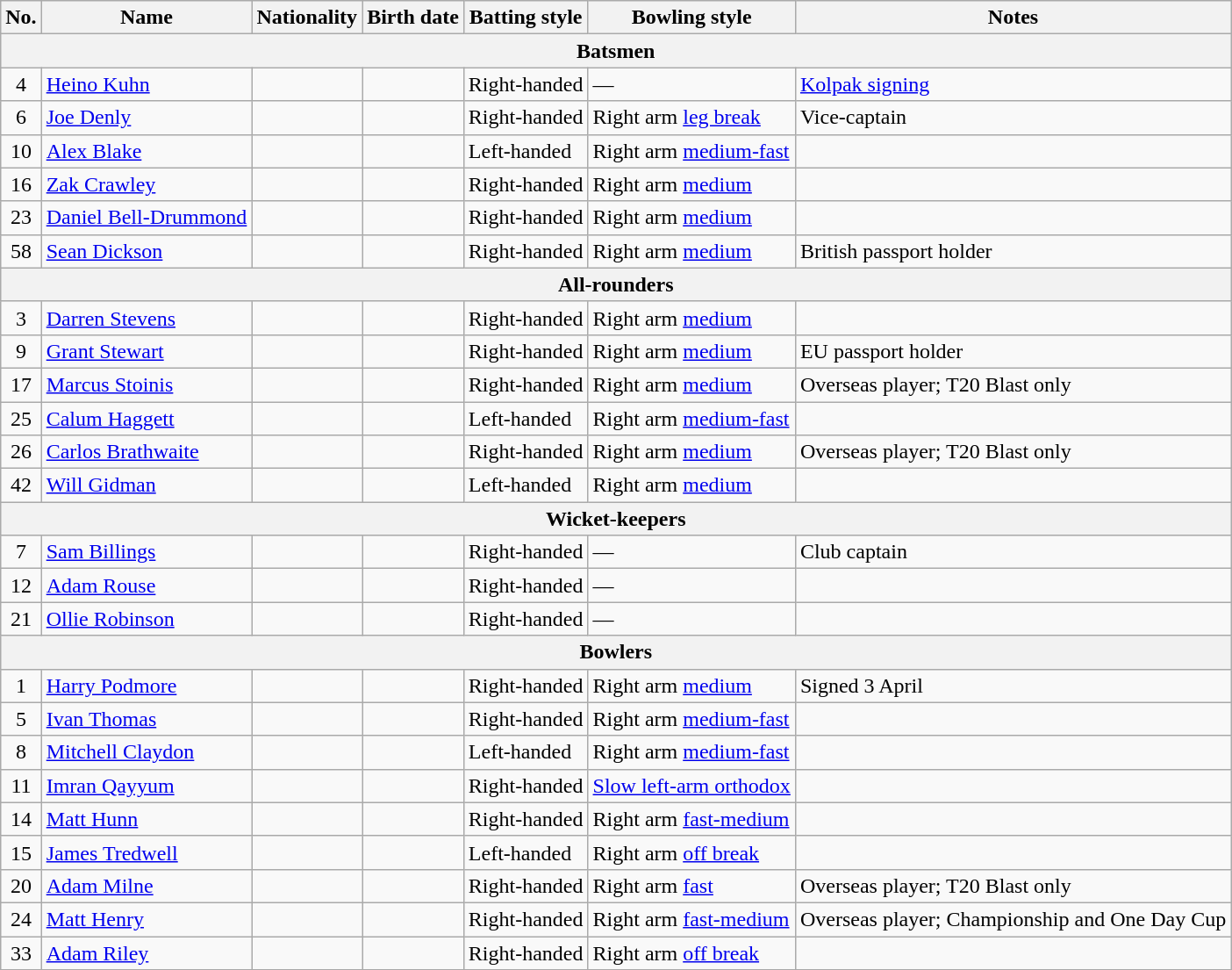<table class="wikitable">
<tr>
<th>No.</th>
<th>Name</th>
<th>Nationality</th>
<th>Birth date</th>
<th>Batting style</th>
<th>Bowling style</th>
<th>Notes</th>
</tr>
<tr>
<th colspan="7">Batsmen</th>
</tr>
<tr>
<td style="text-align:center">4</td>
<td><a href='#'>Heino Kuhn</a></td>
<td></td>
<td></td>
<td>Right-handed</td>
<td>—</td>
<td><a href='#'>Kolpak signing</a></td>
</tr>
<tr>
<td style="text-align:center">6</td>
<td><a href='#'>Joe Denly</a></td>
<td></td>
<td></td>
<td>Right-handed</td>
<td>Right arm <a href='#'>leg break</a></td>
<td>Vice-captain</td>
</tr>
<tr>
<td style="text-align:center">10</td>
<td><a href='#'>Alex Blake</a></td>
<td></td>
<td></td>
<td>Left-handed</td>
<td>Right arm <a href='#'>medium-fast</a></td>
<td></td>
</tr>
<tr>
<td style="text-align:center">16</td>
<td><a href='#'>Zak Crawley</a></td>
<td></td>
<td></td>
<td>Right-handed</td>
<td>Right arm <a href='#'>medium</a></td>
<td></td>
</tr>
<tr>
<td style="text-align:center">23</td>
<td><a href='#'>Daniel Bell-Drummond</a></td>
<td></td>
<td></td>
<td>Right-handed</td>
<td>Right arm <a href='#'>medium</a></td>
<td></td>
</tr>
<tr>
<td style="text-align:center">58</td>
<td><a href='#'>Sean Dickson</a></td>
<td></td>
<td></td>
<td>Right-handed</td>
<td>Right arm <a href='#'>medium</a></td>
<td>British passport holder</td>
</tr>
<tr>
<th colspan="7">All-rounders</th>
</tr>
<tr>
<td style="text-align:center">3</td>
<td><a href='#'>Darren Stevens</a></td>
<td></td>
<td></td>
<td>Right-handed</td>
<td>Right arm <a href='#'>medium</a></td>
<td></td>
</tr>
<tr>
<td style="text-align:center">9</td>
<td><a href='#'>Grant Stewart</a></td>
<td></td>
<td></td>
<td>Right-handed</td>
<td>Right arm <a href='#'>medium</a></td>
<td>EU passport holder</td>
</tr>
<tr>
<td style="text-align:center">17</td>
<td><a href='#'>Marcus Stoinis</a></td>
<td></td>
<td></td>
<td>Right-handed</td>
<td>Right arm <a href='#'>medium</a></td>
<td>Overseas player; T20 Blast only</td>
</tr>
<tr>
<td style="text-align:center">25</td>
<td><a href='#'>Calum Haggett</a></td>
<td></td>
<td></td>
<td>Left-handed</td>
<td>Right arm <a href='#'>medium-fast</a></td>
<td></td>
</tr>
<tr>
<td style="text-align:center">26</td>
<td><a href='#'>Carlos Brathwaite</a></td>
<td></td>
<td></td>
<td>Right-handed</td>
<td>Right arm <a href='#'>medium</a></td>
<td>Overseas player; T20 Blast only</td>
</tr>
<tr>
<td style="text-align:center">42</td>
<td><a href='#'>Will Gidman</a></td>
<td></td>
<td></td>
<td>Left-handed</td>
<td>Right arm <a href='#'>medium</a></td>
<td></td>
</tr>
<tr>
<th colspan="7">Wicket-keepers</th>
</tr>
<tr>
<td style="text-align:center">7</td>
<td><a href='#'>Sam Billings</a></td>
<td></td>
<td></td>
<td>Right-handed</td>
<td>—</td>
<td>Club captain</td>
</tr>
<tr>
<td style="text-align:center">12</td>
<td><a href='#'>Adam Rouse</a></td>
<td></td>
<td></td>
<td>Right-handed</td>
<td>—</td>
<td></td>
</tr>
<tr>
<td style="text-align:center">21</td>
<td><a href='#'>Ollie Robinson</a></td>
<td></td>
<td></td>
<td>Right-handed</td>
<td>—</td>
<td></td>
</tr>
<tr>
<th colspan="7">Bowlers</th>
</tr>
<tr>
<td style="text-align:center">1</td>
<td><a href='#'>Harry Podmore</a></td>
<td></td>
<td></td>
<td>Right-handed</td>
<td>Right arm <a href='#'>medium</a></td>
<td>Signed 3 April</td>
</tr>
<tr>
<td style="text-align:center">5</td>
<td><a href='#'>Ivan Thomas</a></td>
<td></td>
<td></td>
<td>Right-handed</td>
<td>Right arm <a href='#'>medium-fast</a></td>
<td></td>
</tr>
<tr>
<td style="text-align:center">8</td>
<td><a href='#'>Mitchell Claydon</a></td>
<td></td>
<td></td>
<td>Left-handed</td>
<td>Right arm <a href='#'>medium-fast</a></td>
<td></td>
</tr>
<tr>
<td style="text-align:center">11</td>
<td><a href='#'>Imran Qayyum</a></td>
<td></td>
<td></td>
<td>Right-handed</td>
<td><a href='#'>Slow left-arm orthodox</a></td>
<td></td>
</tr>
<tr>
<td style="text-align:center">14</td>
<td><a href='#'>Matt Hunn</a></td>
<td></td>
<td></td>
<td>Right-handed</td>
<td>Right arm <a href='#'>fast-medium</a></td>
<td></td>
</tr>
<tr>
<td style="text-align:center">15</td>
<td><a href='#'>James Tredwell</a></td>
<td></td>
<td></td>
<td>Left-handed</td>
<td>Right arm <a href='#'>off break</a></td>
<td></td>
</tr>
<tr>
<td style="text-align:center">20</td>
<td><a href='#'>Adam Milne</a></td>
<td></td>
<td></td>
<td>Right-handed</td>
<td>Right arm <a href='#'>fast</a></td>
<td>Overseas player; T20 Blast only</td>
</tr>
<tr>
<td style="text-align:center">24</td>
<td><a href='#'>Matt Henry</a></td>
<td></td>
<td></td>
<td>Right-handed</td>
<td>Right arm <a href='#'>fast-medium</a></td>
<td>Overseas player; Championship and One Day Cup</td>
</tr>
<tr>
<td style="text-align:center">33</td>
<td><a href='#'>Adam Riley</a></td>
<td></td>
<td></td>
<td>Right-handed</td>
<td>Right arm <a href='#'>off break</a></td>
<td></td>
</tr>
<tr>
</tr>
</table>
